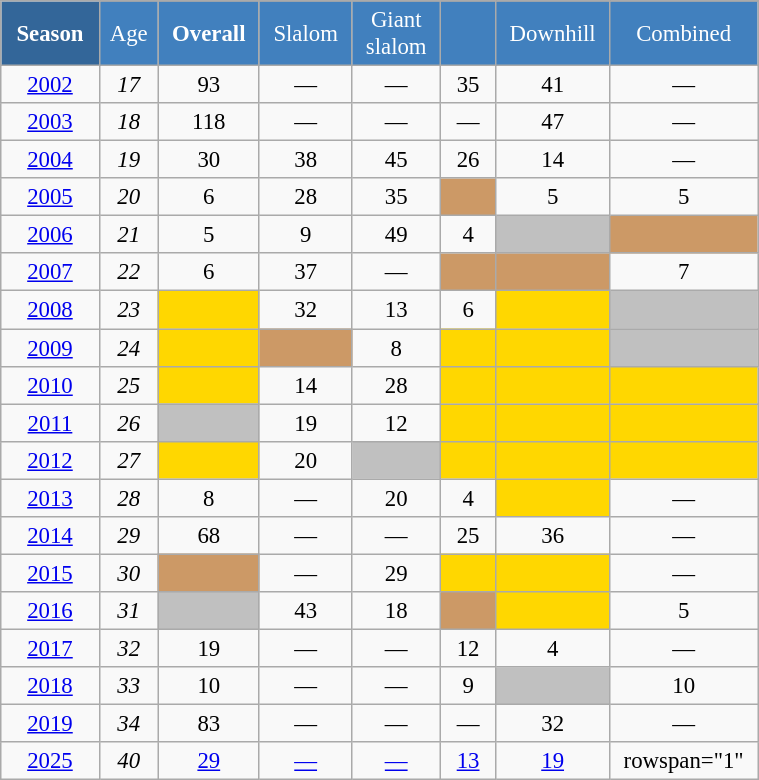<table class="wikitable"  style="font-size:95%; text-align:center; border:gray solid 1px; width:40%;">
<tr style="background:#369; color:white;">
<td rowspan="2" style="width:6%;"><strong>Season</strong></td>
</tr>
<tr style="background:#4180be; color:white;">
<td style="width:3%;">Age</td>
<td style="width:5%;"><strong>Overall</strong></td>
<td style="width:5%;">Slalom</td>
<td style="width:5%;">Giant<br>slalom</td>
<td style="width:5%;"></td>
<td style="width:5%;">Downhill</td>
<td style="width:5%;">Combined</td>
</tr>
<tr>
<td><a href='#'>2002</a></td>
<td><em>17</em></td>
<td>93</td>
<td>—</td>
<td>—</td>
<td>35</td>
<td>41</td>
<td>—</td>
</tr>
<tr>
<td><a href='#'>2003</a></td>
<td><em>18</em></td>
<td>118</td>
<td>—</td>
<td>—</td>
<td>—</td>
<td>47</td>
<td>—</td>
</tr>
<tr>
<td><a href='#'>2004</a></td>
<td><em>19</em></td>
<td>30</td>
<td>38</td>
<td>45</td>
<td>26</td>
<td>14</td>
<td>—</td>
</tr>
<tr>
<td><a href='#'>2005</a></td>
<td><em>20</em></td>
<td>6</td>
<td>28</td>
<td>35</td>
<td style="background:#c96;"></td>
<td>5</td>
<td>5</td>
</tr>
<tr>
<td><a href='#'>2006</a></td>
<td><em>21</em></td>
<td>5</td>
<td>9</td>
<td>49</td>
<td>4</td>
<td style="background:silver;"></td>
<td style="background:#c96;"></td>
</tr>
<tr>
<td><a href='#'>2007</a></td>
<td><em>22</em></td>
<td>6</td>
<td>37</td>
<td>—</td>
<td style="background:#c96;"></td>
<td style="background:#c96;"></td>
<td>7</td>
</tr>
<tr>
<td><a href='#'>2008</a></td>
<td><em>23</em></td>
<td style="background:gold;"></td>
<td>32</td>
<td>13</td>
<td>6</td>
<td style="background:gold;"></td>
<td style="background:silver;"></td>
</tr>
<tr>
<td><a href='#'>2009</a></td>
<td><em>24</em></td>
<td style="background:gold;"></td>
<td style="background:#c96;"></td>
<td>8</td>
<td style="background:gold;"></td>
<td style="background:gold;"></td>
<td style="background:silver;"></td>
</tr>
<tr>
<td><a href='#'>2010</a></td>
<td><em>25</em></td>
<td style="background:gold;"></td>
<td>14</td>
<td>28</td>
<td style="background:gold;"></td>
<td style="background:gold;"></td>
<td style="background:gold;"></td>
</tr>
<tr>
<td><a href='#'>2011</a></td>
<td><em>26</em></td>
<td style="background:silver;"></td>
<td>19</td>
<td>12</td>
<td style="background:gold;"></td>
<td style="background:gold;"></td>
<td style="background:gold;"></td>
</tr>
<tr>
<td><a href='#'>2012</a></td>
<td><em>27</em></td>
<td style="background:gold;"></td>
<td>20</td>
<td style="background:silver;"></td>
<td style="background:gold;"></td>
<td style="background:gold;"></td>
<td style="background:gold;"></td>
</tr>
<tr>
<td><a href='#'>2013</a></td>
<td><em>28</em></td>
<td>8</td>
<td>—</td>
<td>20</td>
<td>4</td>
<td style="background:gold;"></td>
<td>—</td>
</tr>
<tr>
<td><a href='#'>2014</a></td>
<td><em>29</em></td>
<td>68</td>
<td>—</td>
<td>—</td>
<td>25</td>
<td>36</td>
<td>—</td>
</tr>
<tr>
<td><a href='#'>2015</a></td>
<td><em>30</em></td>
<td style="background:#c96;"></td>
<td>—</td>
<td>29</td>
<td style="background:gold;"></td>
<td style="background:gold;"></td>
<td>—</td>
</tr>
<tr>
<td><a href='#'>2016</a></td>
<td><em>31</em></td>
<td style="background:silver;"></td>
<td>43</td>
<td>18</td>
<td style="background:#c96;"></td>
<td style="background:gold;"></td>
<td>5</td>
</tr>
<tr>
<td><a href='#'>2017</a></td>
<td><em>32</em></td>
<td>19</td>
<td>—</td>
<td>—</td>
<td>12</td>
<td>4</td>
<td>—</td>
</tr>
<tr>
<td><a href='#'>2018</a></td>
<td><em>33</em></td>
<td>10</td>
<td>—</td>
<td>—</td>
<td>9</td>
<td style="background:silver;"></td>
<td>10</td>
</tr>
<tr>
<td><a href='#'>2019</a></td>
<td><em>34</em></td>
<td>83</td>
<td>—</td>
<td>—</td>
<td>—</td>
<td>32</td>
<td>—</td>
</tr>
<tr>
<td><a href='#'>2025</a></td>
<td><em>40</em></td>
<td><a href='#'>29</a></td>
<td><a href='#'>—</a></td>
<td><a href='#'>—</a></td>
<td><a href='#'>13</a></td>
<td><a href='#'>19</a></td>
<td>rowspan="1" </td>
</tr>
</table>
